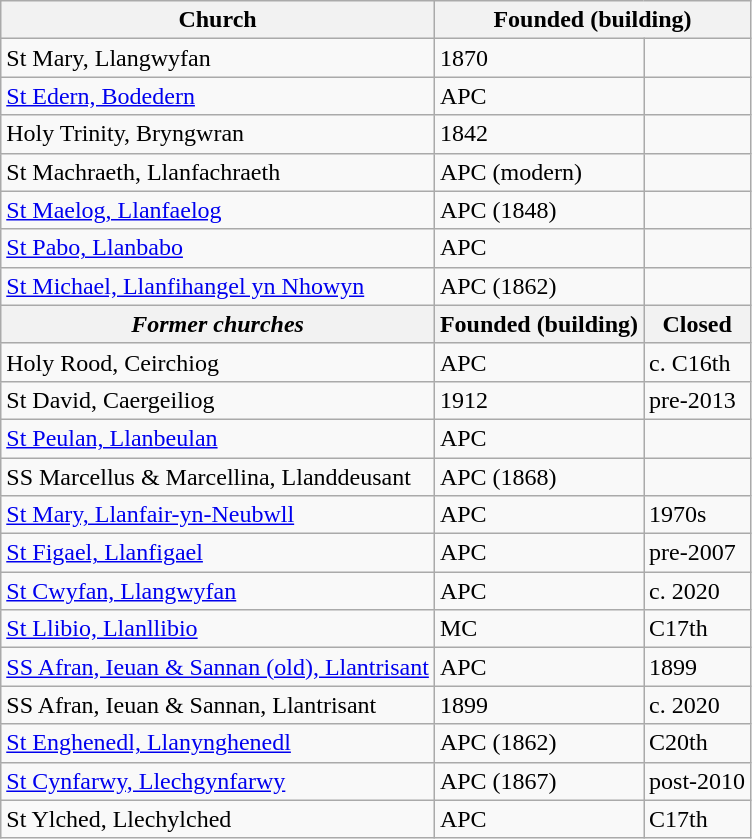<table class="wikitable">
<tr>
<th>Church</th>
<th colspan="2">Founded (building)</th>
</tr>
<tr>
<td>St Mary, Llangwyfan</td>
<td>1870</td>
<td></td>
</tr>
<tr>
<td><a href='#'>St Edern, Bodedern</a></td>
<td>APC</td>
<td></td>
</tr>
<tr>
<td>Holy Trinity, Bryngwran</td>
<td>1842</td>
<td></td>
</tr>
<tr>
<td>St Machraeth, Llanfachraeth</td>
<td>APC (modern)</td>
<td></td>
</tr>
<tr>
<td><a href='#'>St Maelog, Llanfaelog</a></td>
<td>APC (1848)</td>
<td></td>
</tr>
<tr>
<td><a href='#'>St Pabo, Llanbabo</a></td>
<td>APC</td>
<td></td>
</tr>
<tr>
<td><a href='#'>St Michael, Llanfihangel yn Nhowyn</a></td>
<td>APC (1862)</td>
<td></td>
</tr>
<tr>
<th><em>Former churches</em></th>
<th>Founded (building)</th>
<th>Closed</th>
</tr>
<tr>
<td>Holy Rood, Ceirchiog</td>
<td>APC</td>
<td>c. C16th</td>
</tr>
<tr>
<td>St David, Caergeiliog</td>
<td>1912</td>
<td>pre-2013</td>
</tr>
<tr>
<td><a href='#'>St Peulan, Llanbeulan</a></td>
<td>APC</td>
<td></td>
</tr>
<tr>
<td>SS Marcellus & Marcellina, Llanddeusant</td>
<td>APC (1868)</td>
<td></td>
</tr>
<tr>
<td><a href='#'>St Mary, Llanfair-yn-Neubwll</a></td>
<td>APC</td>
<td>1970s</td>
</tr>
<tr>
<td><a href='#'>St Figael, Llanfigael</a></td>
<td>APC</td>
<td>pre-2007</td>
</tr>
<tr>
<td><a href='#'>St Cwyfan, Llangwyfan</a></td>
<td>APC</td>
<td>c. 2020</td>
</tr>
<tr>
<td><a href='#'>St Llibio, Llanllibio</a></td>
<td>MC</td>
<td>C17th</td>
</tr>
<tr>
<td><a href='#'>SS Afran, Ieuan & Sannan (old), Llantrisant</a></td>
<td>APC</td>
<td>1899</td>
</tr>
<tr>
<td>SS Afran, Ieuan & Sannan, Llantrisant</td>
<td>1899</td>
<td>c. 2020</td>
</tr>
<tr>
<td><a href='#'>St Enghenedl, Llanynghenedl</a></td>
<td>APC (1862)</td>
<td>C20th</td>
</tr>
<tr>
<td><a href='#'>St Cynfarwy, Llechgynfarwy</a></td>
<td>APC (1867)</td>
<td>post-2010</td>
</tr>
<tr>
<td>St Ylched, Llechylched</td>
<td>APC</td>
<td>C17th</td>
</tr>
</table>
